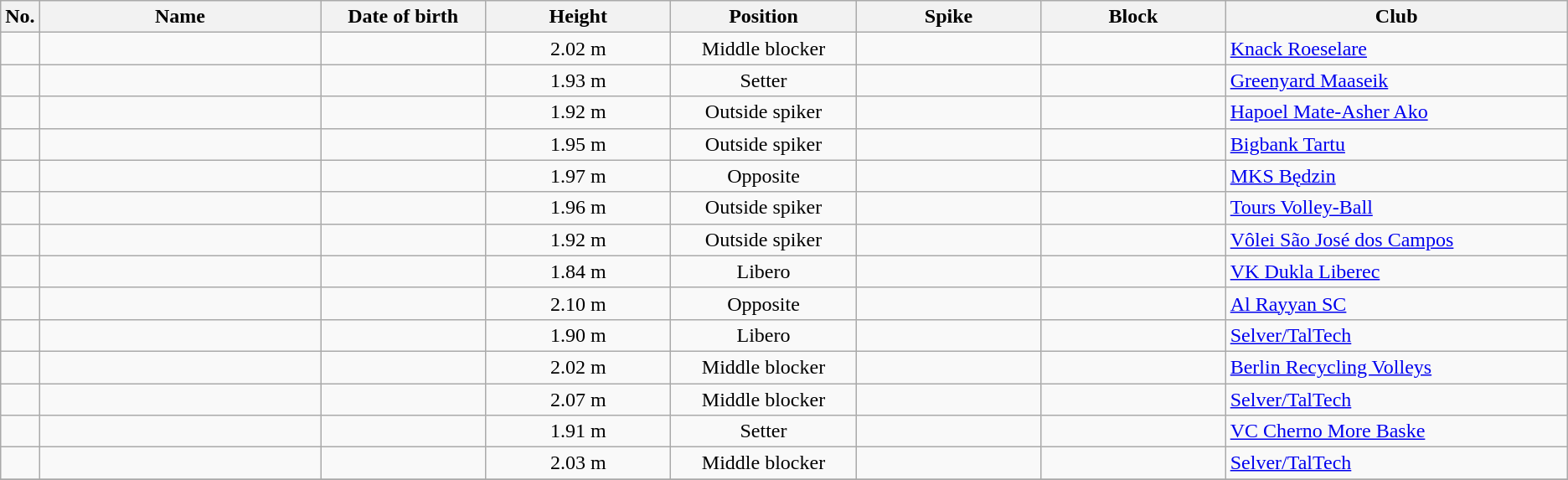<table class="wikitable sortable" style="font-size:100%; text-align:center;">
<tr>
<th>No.</th>
<th style="width:14em">Name</th>
<th style="width:8em">Date of birth</th>
<th style="width:9em">Height</th>
<th style="width:9em">Position</th>
<th style="width:9em">Spike</th>
<th style="width:9em">Block</th>
<th style="width:17em">Club</th>
</tr>
<tr>
<td></td>
<td style="text-align:left;"></td>
<td style="text-align:right;"></td>
<td>2.02 m</td>
<td>Middle blocker</td>
<td></td>
<td></td>
<td style="text-align:left;"> <a href='#'>Knack Roeselare</a></td>
</tr>
<tr>
<td></td>
<td style="text-align:left;"></td>
<td style="text-align:right;"></td>
<td>1.93 m</td>
<td>Setter</td>
<td></td>
<td></td>
<td style="text-align:left;"> <a href='#'>Greenyard Maaseik</a></td>
</tr>
<tr>
<td></td>
<td style="text-align:left;"></td>
<td style="text-align:right;"></td>
<td>1.92 m</td>
<td>Outside spiker</td>
<td></td>
<td></td>
<td style="text-align:left;"> <a href='#'>Hapoel Mate-Asher Ako</a></td>
</tr>
<tr>
<td></td>
<td style="text-align:left;"></td>
<td style="text-align:right;"></td>
<td>1.95 m</td>
<td>Outside spiker</td>
<td></td>
<td></td>
<td style="text-align:left;"> <a href='#'>Bigbank Tartu</a></td>
</tr>
<tr>
<td></td>
<td style="text-align:left;"></td>
<td style="text-align:right;"></td>
<td>1.97 m</td>
<td>Opposite</td>
<td></td>
<td></td>
<td style="text-align:left;"> <a href='#'>MKS Będzin</a></td>
</tr>
<tr>
<td></td>
<td style="text-align:left;"></td>
<td style="text-align:right;"></td>
<td>1.96 m</td>
<td>Outside spiker</td>
<td></td>
<td></td>
<td style="text-align:left;"> <a href='#'>Tours Volley-Ball</a></td>
</tr>
<tr>
<td></td>
<td style="text-align:left;"></td>
<td style="text-align:right;"></td>
<td>1.92 m</td>
<td>Outside spiker</td>
<td></td>
<td></td>
<td style="text-align:left;"> <a href='#'>Vôlei São José dos Campos</a></td>
</tr>
<tr>
<td></td>
<td style="text-align:left;"></td>
<td style="text-align:right;"></td>
<td>1.84 m</td>
<td>Libero</td>
<td></td>
<td></td>
<td style="text-align:left;"> <a href='#'>VK Dukla Liberec</a></td>
</tr>
<tr>
<td></td>
<td style="text-align:left;"></td>
<td style="text-align:right;"></td>
<td>2.10 m</td>
<td>Opposite</td>
<td></td>
<td></td>
<td style="text-align:left;"> <a href='#'>Al Rayyan SC</a></td>
</tr>
<tr>
<td></td>
<td style="text-align:left;"></td>
<td style="text-align:right;"></td>
<td>1.90 m</td>
<td>Libero</td>
<td></td>
<td></td>
<td style="text-align:left;"> <a href='#'>Selver/TalTech</a></td>
</tr>
<tr>
<td></td>
<td style="text-align:left;"></td>
<td style="text-align:right;"></td>
<td>2.02 m</td>
<td>Middle blocker</td>
<td></td>
<td></td>
<td style="text-align:left;"> <a href='#'>Berlin Recycling Volleys</a></td>
</tr>
<tr>
<td></td>
<td style="text-align:left;"></td>
<td style="text-align:right;"></td>
<td>2.07 m</td>
<td>Middle blocker</td>
<td></td>
<td></td>
<td style="text-align:left;"> <a href='#'>Selver/TalTech</a></td>
</tr>
<tr>
<td></td>
<td style="text-align:left;"></td>
<td style="text-align:right;"></td>
<td>1.91 m</td>
<td>Setter</td>
<td></td>
<td></td>
<td style="text-align:left;"> <a href='#'>VC Cherno More Baske</a></td>
</tr>
<tr>
<td></td>
<td style="text-align:left;"></td>
<td style="text-align:right;"></td>
<td>2.03 m</td>
<td>Middle blocker</td>
<td></td>
<td></td>
<td style="text-align:left;"> <a href='#'>Selver/TalTech</a></td>
</tr>
<tr>
</tr>
</table>
